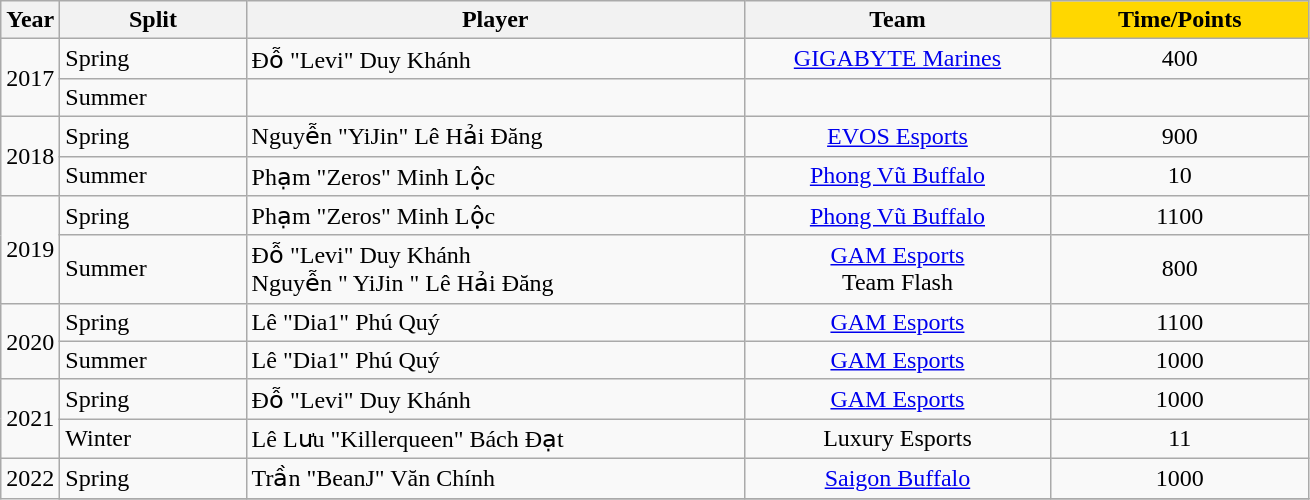<table class="wikitable plainrowheaders" style="text-align:left">
<tr>
<th>Year</th>
<th rowspan="1" style="width:7.3em; ">Split</th>
<th rowspan="1" style="width:20.3em; ">Player</th>
<th rowspan="1" style="width:12.3em; ">Team</th>
<th rowspan="1" style="width:10.3em; background:gold;">Time/Points</th>
</tr>
<tr>
<td rowspan="2">2017</td>
<td>Spring</td>
<td style="text-align:left">Đỗ "Levi" Duy Khánh</td>
<td style="text-align:center"><a href='#'>GIGABYTE Marines</a></td>
<td style="text-align:center">400</td>
</tr>
<tr>
<td>Summer</td>
<td style="text-align:center"></td>
<td style="text-align:center"></td>
<td style="text-align:center"></td>
</tr>
<tr>
<td rowspan="2">2018</td>
<td>Spring</td>
<td style="text-align:left">Nguyễn "YiJin" Lê Hải Đăng</td>
<td style="text-align:center"><a href='#'>EVOS Esports</a></td>
<td style="text-align:center">900</td>
</tr>
<tr>
<td>Summer</td>
<td style="text-align:left">Phạm "Zeros" Minh Lộc</td>
<td style="text-align:center"><a href='#'>Phong Vũ Buffalo</a></td>
<td style="text-align:center">10</td>
</tr>
<tr>
<td rowspan="2">2019</td>
<td>Spring</td>
<td style="text-align:left">Phạm "Zeros" Minh Lộc</td>
<td style="text-align:center"><a href='#'>Phong Vũ Buffalo</a></td>
<td style="text-align:center">1100</td>
</tr>
<tr>
<td>Summer</td>
<td style="text-align:left">Đỗ "Levi" Duy Khánh <br> Nguyễn " YiJin " Lê Hải Đăng</td>
<td style="text-align:center"><a href='#'>GAM Esports</a> <br> Team Flash</td>
<td style="text-align:center">800</td>
</tr>
<tr>
<td rowspan="2">2020</td>
<td>Spring</td>
<td style="text-align:left">Lê "Dia1" Phú Quý</td>
<td style="text-align:center"><a href='#'>GAM Esports</a></td>
<td style="text-align:center">1100</td>
</tr>
<tr>
<td>Summer</td>
<td style="text-align:left">Lê "Dia1" Phú Quý</td>
<td style="text-align:center"><a href='#'>GAM Esports</a></td>
<td style="text-align:center">1000</td>
</tr>
<tr>
<td rowspan="2">2021</td>
<td>Spring</td>
<td style="text-align:left">Đỗ "Levi" Duy Khánh</td>
<td style="text-align:center"><a href='#'>GAM Esports</a></td>
<td style="text-align:center">1000</td>
</tr>
<tr>
<td>Winter</td>
<td style="text-align:left">Lê Lưu "Killerqueen" Bách Đạt</td>
<td style="text-align:center">Luxury Esports</td>
<td style="text-align:center">11</td>
</tr>
<tr>
<td rowspan="2">2022</td>
<td>Spring</td>
<td style="text-align:left">Trần "BeanJ" Văn Chính</td>
<td style="text-align:center"><a href='#'>Saigon Buffalo</a></td>
<td style="text-align:center">1000</td>
</tr>
<tr>
</tr>
</table>
